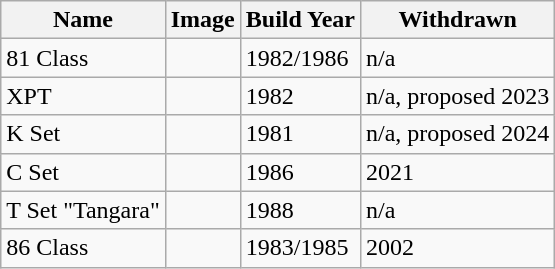<table class="wikitable">
<tr>
<th>Name</th>
<th>Image</th>
<th>Build Year</th>
<th>Withdrawn</th>
</tr>
<tr>
<td>81 Class</td>
<td></td>
<td>1982/1986</td>
<td>n/a</td>
</tr>
<tr>
<td>XPT</td>
<td></td>
<td>1982</td>
<td>n/a, proposed 2023</td>
</tr>
<tr>
<td>K Set</td>
<td></td>
<td>1981</td>
<td>n/a, proposed 2024</td>
</tr>
<tr>
<td>C Set</td>
<td></td>
<td>1986</td>
<td>2021</td>
</tr>
<tr>
<td>T Set "Tangara"</td>
<td></td>
<td>1988</td>
<td>n/a</td>
</tr>
<tr>
<td>86 Class</td>
<td></td>
<td>1983/1985</td>
<td>2002</td>
</tr>
</table>
